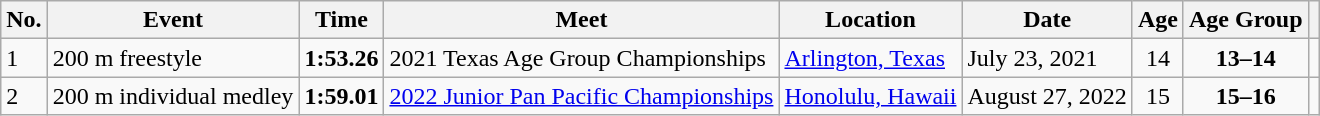<table class="wikitable">
<tr>
<th>No.</th>
<th>Event</th>
<th>Time</th>
<th>Meet</th>
<th>Location</th>
<th>Date</th>
<th>Age</th>
<th>Age Group</th>
<th></th>
</tr>
<tr>
<td>1</td>
<td>200 m freestyle</td>
<td style="text-align:center;"><strong>1:53.26</strong></td>
<td>2021 Texas Age Group Championships</td>
<td><a href='#'>Arlington, Texas</a></td>
<td>July 23, 2021</td>
<td style="text-align:center;">14</td>
<td style="text-align:center;"><strong>13–14</strong></td>
<td style="text-align:center;"></td>
</tr>
<tr>
<td>2</td>
<td>200 m individual medley</td>
<td style="text-align:center;"><strong>1:59.01</strong></td>
<td><a href='#'>2022 Junior Pan Pacific Championships</a></td>
<td><a href='#'>Honolulu, Hawaii</a></td>
<td>August 27, 2022</td>
<td style="text-align:center;">15</td>
<td style="text-align:center;"><strong>15–16</strong></td>
<td style="text-align:center;"></td>
</tr>
</table>
